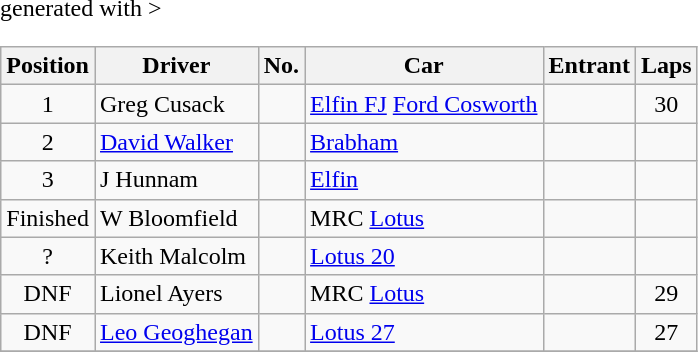<table class="wikitable" <hiddentext>generated with >
<tr>
<th>Position</th>
<th>Driver</th>
<th>No.</th>
<th>Car</th>
<th>Entrant</th>
<th>Laps</th>
</tr>
<tr>
<td align="center">1</td>
<td>Greg Cusack</td>
<td></td>
<td><a href='#'>Elfin FJ</a> <a href='#'>Ford Cosworth</a></td>
<td></td>
<td align="center">30</td>
</tr>
<tr>
<td align="center">2</td>
<td><a href='#'>David Walker</a></td>
<td></td>
<td><a href='#'>Brabham</a></td>
<td></td>
<td></td>
</tr>
<tr>
<td align="center">3</td>
<td>J Hunnam</td>
<td></td>
<td><a href='#'>Elfin</a></td>
<td></td>
<td></td>
</tr>
<tr>
<td align="center">Finished</td>
<td>W Bloomfield</td>
<td></td>
<td>MRC <a href='#'>Lotus</a></td>
<td></td>
<td></td>
</tr>
<tr>
<td align="center">?</td>
<td>Keith Malcolm</td>
<td></td>
<td><a href='#'>Lotus 20</a></td>
<td></td>
<td></td>
</tr>
<tr>
<td align="center">DNF</td>
<td>Lionel Ayers</td>
<td></td>
<td>MRC <a href='#'>Lotus</a></td>
<td></td>
<td align="center">29</td>
</tr>
<tr>
<td align="center">DNF</td>
<td><a href='#'>Leo Geoghegan</a></td>
<td></td>
<td><a href='#'>Lotus 27</a></td>
<td></td>
<td align="center">27</td>
</tr>
<tr>
</tr>
</table>
